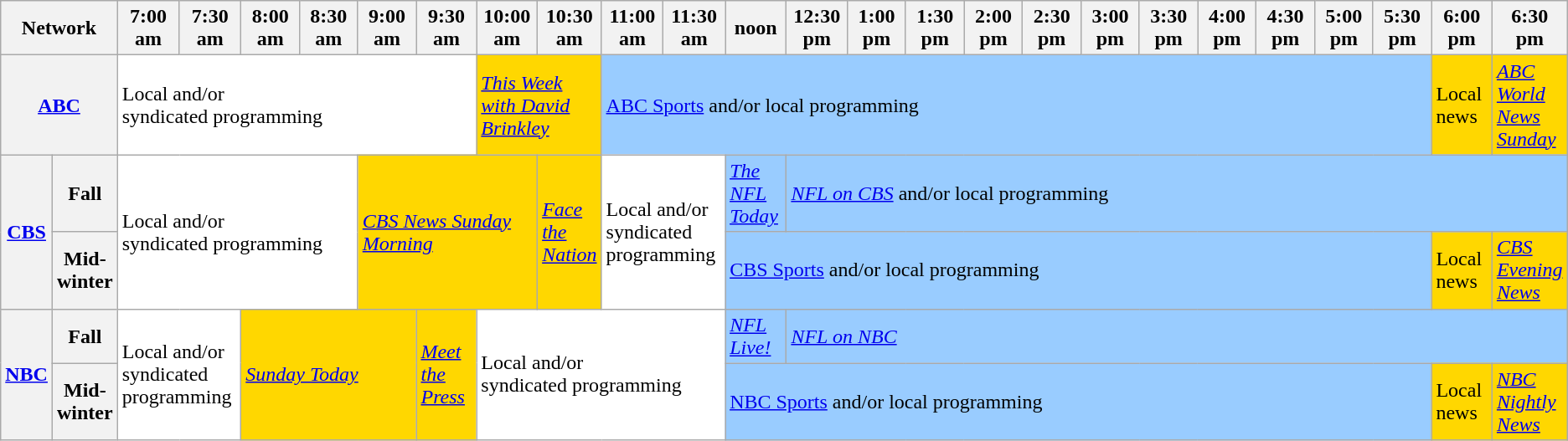<table class=wikitable>
<tr>
<th width="1.5%" bgcolor="#C0C0C0" colspan="2">Network</th>
<th width="4%" bgcolor="#C0C0C0">7:00 am</th>
<th width="4%" bgcolor="#C0C0C0">7:30 am</th>
<th width="4%" bgcolor="#C0C0C0">8:00 am</th>
<th width="4%" bgcolor="#C0C0C0">8:30 am</th>
<th width="4%" bgcolor="#C0C0C0">9:00 am</th>
<th width="4%" bgcolor="#C0C0C0">9:30 am</th>
<th width="4%" bgcolor="#C0C0C0">10:00 am</th>
<th width="4%" bgcolor="#C0C0C0">10:30 am</th>
<th width="4%" bgcolor="#C0C0C0">11:00 am</th>
<th width="4%" bgcolor="#C0C0C0">11:30 am</th>
<th width="4%" bgcolor="#C0C0C0">noon</th>
<th width="4%" bgcolor="#C0C0C0">12:30 pm</th>
<th width="4%" bgcolor="#C0C0C0">1:00 pm</th>
<th width="4%" bgcolor="#C0C0C0">1:30 pm</th>
<th width="4%" bgcolor="#C0C0C0">2:00 pm</th>
<th width="4%" bgcolor="#C0C0C0">2:30 pm</th>
<th width="4%" bgcolor="#C0C0C0">3:00 pm</th>
<th width="4%" bgcolor="#C0C0C0">3:30 pm</th>
<th width="4%" bgcolor="#C0C0C0">4:00 pm</th>
<th width="4%" bgcolor="#C0C0C0">4:30 pm</th>
<th width="4%" bgcolor="#C0C0C0">5:00 pm</th>
<th width="4%" bgcolor="#C0C0C0">5:30 pm</th>
<th width="4%" bgcolor="#C0C0C0">6:00 pm</th>
<th width="4%" bgcolor="#C0C0C0">6:30 pm</th>
</tr>
<tr>
<th bgcolor="#C0C0C0" colspan="2"><a href='#'>ABC</a></th>
<td bgcolor="white" colspan="6">Local and/or<br>syndicated programming</td>
<td bgcolor="gold" colspan="2"><em><a href='#'>This Week with David Brinkley</a></em></td>
<td bgcolor="99ccff" colspan="14"><a href='#'>ABC Sports</a> and/or local programming</td>
<td bgcolor="gold">Local news</td>
<td bgcolor="gold"><em><a href='#'>ABC World News Sunday</a></em></td>
</tr>
<tr>
<th bgcolor="#C0C0C0" rowspan="2"><a href='#'>CBS</a></th>
<th>Fall</th>
<td bgcolor="white" rowspan="2"colspan="4">Local and/or<br>syndicated programming</td>
<td bgcolor="gold" rowspan="2"colspan="3"><em><a href='#'>CBS News Sunday Morning</a></em></td>
<td bgcolor="gold" rowspan="2"colspan="1"><em><a href='#'>Face the Nation</a></em></td>
<td bgcolor="white" rowspan="2"colspan="2">Local and/or<br>syndicated programming</td>
<td bgcolor="99ccff" rowspan="1"><em><a href='#'>The NFL Today</a></em></td>
<td bgcolor="99ccff" colspan="13" rowspan="1"><em><a href='#'>NFL on CBS</a></em> and/or local programming</td>
</tr>
<tr>
<th>Mid-winter</th>
<td bgcolor="99ccff" rowspan="1"colspan="12"><a href='#'>CBS Sports</a> and/or local programming</td>
<td bgcolor="gold"rowspan="1">Local news</td>
<td bgcolor="gold"rowspan="1"><em><a href='#'>CBS Evening News</a></em></td>
</tr>
<tr>
<th bgcolor="#C0C0C0" rowspan="2"><a href='#'>NBC</a></th>
<th>Fall</th>
<td bgcolor="white" colspan="2" rowspan="2">Local and/or<br>syndicated programming</td>
<td bgcolor="gold" colspan="3" rowspan="2"><em><a href='#'>Sunday Today</a></em></td>
<td bgcolor="gold" rowspan="2"><em><a href='#'>Meet the Press</a></em></td>
<td bgcolor="white" colspan="4" rowspan="2">Local and/or<br>syndicated programming</td>
<td bgcolor="99ccff" rowspan="1"><em><a href='#'>NFL Live!</a></em></td>
<td bgcolor="99ccff" colspan="13" rowspan="1"><em><a href='#'>NFL on NBC</a></em></td>
</tr>
<tr>
<th>Mid-winter</th>
<td bgcolor="99ccff" colspan="12" rowspan="1"><a href='#'>NBC Sports</a> and/or local programming</td>
<td bgcolor="gold" rowspan="1">Local news</td>
<td bgcolor="gold" rowspan="1"><em><a href='#'>NBC Nightly News</a></em></td>
</tr>
</table>
